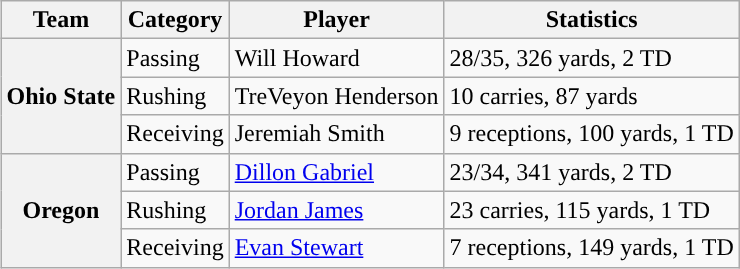<table class="wikitable" style="float:right">
<tr>
<th>Team</th>
<th>Category</th>
<th>Player</th>
<th>Statistics</th>
</tr>
<tr>
<th rowspan=3>Ohio State</th>
<td>Passing</td>
<td>Will Howard</td>
<td>28/35, 326 yards, 2 TD</td>
</tr>
<tr>
<td>Rushing</td>
<td>TreVeyon Henderson</td>
<td>10 carries, 87 yards</td>
</tr>
<tr>
<td>Receiving</td>
<td>Jeremiah Smith</td>
<td>9 receptions, 100 yards, 1 TD</td>
</tr>
<tr>
<th rowspan=3>Oregon</th>
<td>Passing</td>
<td><a href='#'>Dillon Gabriel</a></td>
<td>23/34, 341 yards, 2 TD</td>
</tr>
<tr>
<td>Rushing</td>
<td><a href='#'>Jordan James</a></td>
<td>23 carries, 115 yards, 1 TD</td>
</tr>
<tr>
<td>Receiving</td>
<td><a href='#'>Evan Stewart</a></td>
<td>7 receptions, 149 yards, 1 TD</td>
</tr>
</table>
